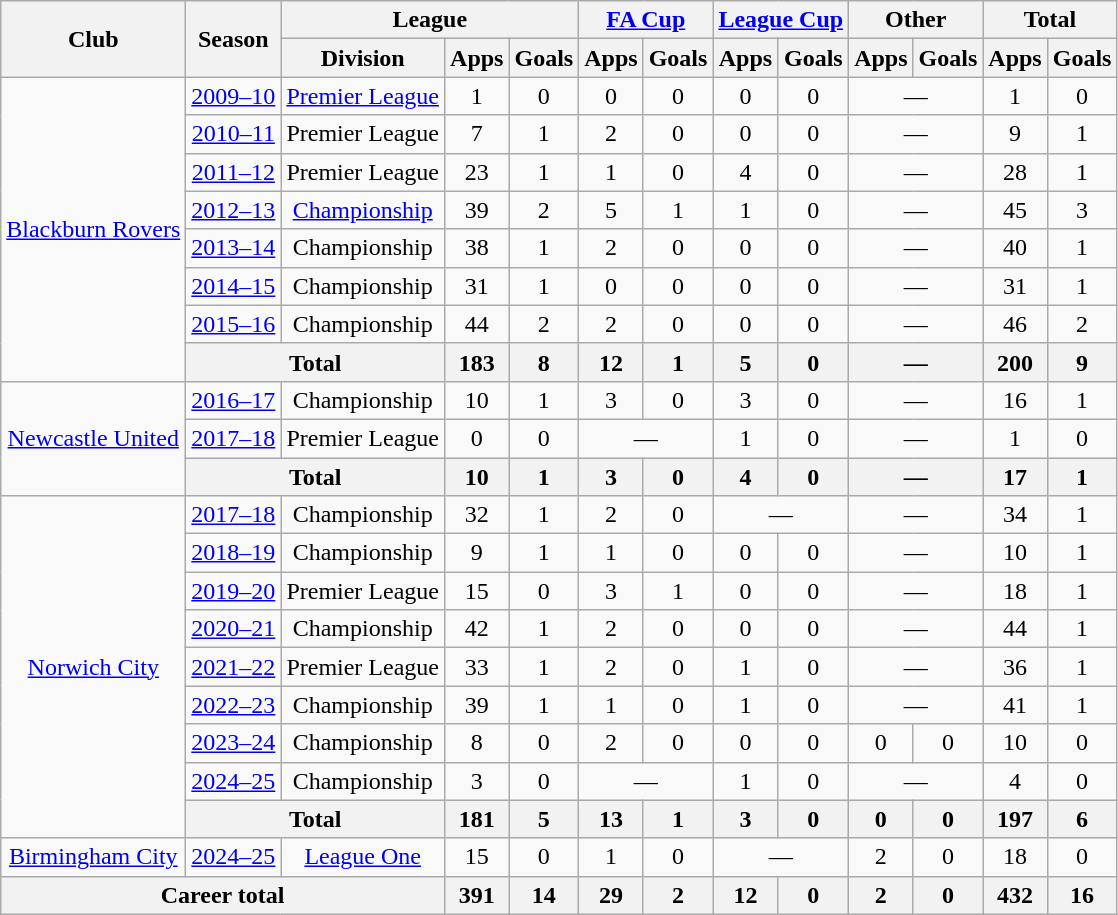<table class=wikitable style=text-align:center>
<tr>
<th rowspan=2>Club</th>
<th rowspan=2>Season</th>
<th colspan=3>League</th>
<th colspan=2><a href='#'>FA Cup</a></th>
<th colspan=2><a href='#'>League Cup</a></th>
<th colspan=2>Other</th>
<th colspan=2>Total</th>
</tr>
<tr>
<th>Division</th>
<th>Apps</th>
<th>Goals</th>
<th>Apps</th>
<th>Goals</th>
<th>Apps</th>
<th>Goals</th>
<th>Apps</th>
<th>Goals</th>
<th>Apps</th>
<th>Goals</th>
</tr>
<tr>
<td rowspan=8><a href='#'>Blackburn Rovers</a></td>
<td><a href='#'>2009–10</a></td>
<td><a href='#'>Premier League</a></td>
<td>1</td>
<td>0</td>
<td>0</td>
<td>0</td>
<td>0</td>
<td>0</td>
<td colspan=2>—</td>
<td>1</td>
<td>0</td>
</tr>
<tr>
<td><a href='#'>2010–11</a></td>
<td>Premier League</td>
<td>7</td>
<td>1</td>
<td>2</td>
<td>0</td>
<td>0</td>
<td>0</td>
<td colspan=2>—</td>
<td>9</td>
<td>1</td>
</tr>
<tr>
<td><a href='#'>2011–12</a></td>
<td>Premier League</td>
<td>23</td>
<td>1</td>
<td>1</td>
<td>0</td>
<td>4</td>
<td>0</td>
<td colspan=2>—</td>
<td>28</td>
<td>1</td>
</tr>
<tr>
<td><a href='#'>2012–13</a></td>
<td><a href='#'>Championship</a></td>
<td>39</td>
<td>2</td>
<td>5</td>
<td>1</td>
<td>1</td>
<td>0</td>
<td colspan=2>—</td>
<td>45</td>
<td>3</td>
</tr>
<tr>
<td><a href='#'>2013–14</a></td>
<td>Championship</td>
<td>38</td>
<td>1</td>
<td>2</td>
<td>0</td>
<td>0</td>
<td>0</td>
<td colspan=2>—</td>
<td>40</td>
<td>1</td>
</tr>
<tr>
<td><a href='#'>2014–15</a></td>
<td>Championship</td>
<td>31</td>
<td>1</td>
<td>0</td>
<td>0</td>
<td>0</td>
<td>0</td>
<td colspan=2>—</td>
<td>31</td>
<td>1</td>
</tr>
<tr>
<td><a href='#'>2015–16</a></td>
<td>Championship</td>
<td>44</td>
<td>2</td>
<td>2</td>
<td>0</td>
<td>0</td>
<td>0</td>
<td colspan=2>—</td>
<td>46</td>
<td>2</td>
</tr>
<tr>
<th colspan=2>Total</th>
<th>183</th>
<th>8</th>
<th>12</th>
<th>1</th>
<th>5</th>
<th>0</th>
<th colspan=2>—</th>
<th>200</th>
<th>9</th>
</tr>
<tr>
<td rowspan=3><a href='#'>Newcastle United</a></td>
<td><a href='#'>2016–17</a></td>
<td>Championship</td>
<td>10</td>
<td>1</td>
<td>3</td>
<td>0</td>
<td>3</td>
<td>0</td>
<td colspan=2>—</td>
<td>16</td>
<td>1</td>
</tr>
<tr>
<td><a href='#'>2017–18</a></td>
<td>Premier League</td>
<td>0</td>
<td>0</td>
<td colspan=2>—</td>
<td>1</td>
<td>0</td>
<td colspan=2>—</td>
<td>1</td>
<td>0</td>
</tr>
<tr>
<th colspan="2">Total</th>
<th>10</th>
<th>1</th>
<th>3</th>
<th>0</th>
<th>4</th>
<th>0</th>
<th colspan=2>—</th>
<th>17</th>
<th>1</th>
</tr>
<tr>
<td rowspan=9><a href='#'>Norwich City</a></td>
<td><a href='#'>2017–18</a></td>
<td>Championship</td>
<td>32</td>
<td>1</td>
<td>2</td>
<td>0</td>
<td colspan=2>—</td>
<td colspan=2>—</td>
<td>34</td>
<td>1</td>
</tr>
<tr>
<td><a href='#'>2018–19</a></td>
<td>Championship</td>
<td>9</td>
<td>1</td>
<td>1</td>
<td>0</td>
<td>0</td>
<td>0</td>
<td colspan=2>—</td>
<td>10</td>
<td>1</td>
</tr>
<tr>
<td><a href='#'>2019–20</a></td>
<td>Premier League</td>
<td>15</td>
<td>0</td>
<td>3</td>
<td>1</td>
<td>0</td>
<td>0</td>
<td colspan=2>—</td>
<td>18</td>
<td>1</td>
</tr>
<tr>
<td><a href='#'>2020–21</a></td>
<td>Championship</td>
<td>42</td>
<td>1</td>
<td>2</td>
<td>0</td>
<td>0</td>
<td>0</td>
<td colspan=2>—</td>
<td>44</td>
<td>1</td>
</tr>
<tr>
<td><a href='#'>2021–22</a></td>
<td>Premier League</td>
<td>33</td>
<td>1</td>
<td>2</td>
<td>0</td>
<td>1</td>
<td>0</td>
<td colspan=2>—</td>
<td>36</td>
<td>1</td>
</tr>
<tr>
<td><a href='#'>2022–23</a></td>
<td>Championship</td>
<td>39</td>
<td>1</td>
<td>1</td>
<td>0</td>
<td>1</td>
<td>0</td>
<td colspan=2>—</td>
<td>41</td>
<td>1</td>
</tr>
<tr>
<td><a href='#'>2023–24</a></td>
<td>Championship</td>
<td>8</td>
<td>0</td>
<td>2</td>
<td>0</td>
<td>0</td>
<td>0</td>
<td>0</td>
<td>0</td>
<td>10</td>
<td>0</td>
</tr>
<tr>
<td><a href='#'>2024–25</a></td>
<td>Championship</td>
<td>3</td>
<td>0</td>
<td colspan="2">—</td>
<td>1</td>
<td>0</td>
<td colspan=2>—</td>
<td>4</td>
<td>0</td>
</tr>
<tr>
<th colspan="2">Total</th>
<th>181</th>
<th>5</th>
<th>13</th>
<th>1</th>
<th>3</th>
<th>0</th>
<th>0</th>
<th>0</th>
<th>197</th>
<th>6</th>
</tr>
<tr>
<td><a href='#'>Birmingham City</a></td>
<td><a href='#'>2024–25</a></td>
<td><a href='#'>League One</a></td>
<td>15</td>
<td>0</td>
<td>1</td>
<td>0</td>
<td colspan="2">—</td>
<td>2</td>
<td>0</td>
<td>18</td>
<td>0</td>
</tr>
<tr>
<th colspan=3>Career total</th>
<th>391</th>
<th>14</th>
<th>29</th>
<th>2</th>
<th>12</th>
<th>0</th>
<th>2</th>
<th>0</th>
<th>432</th>
<th>16</th>
</tr>
</table>
